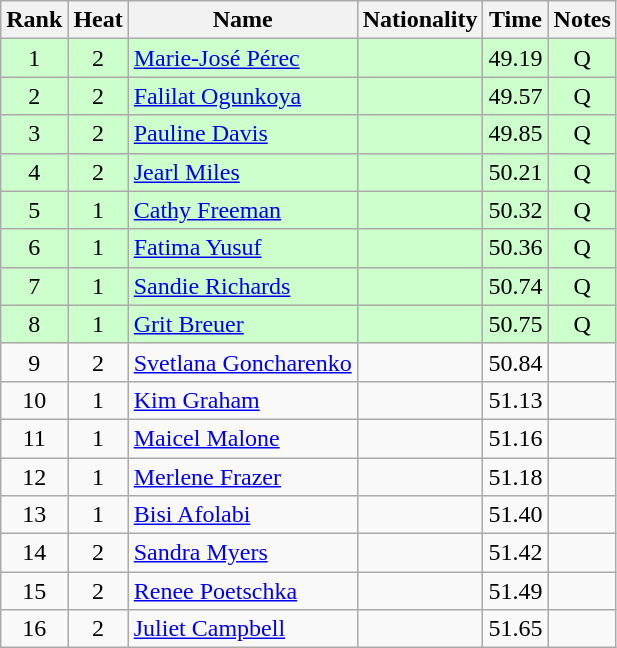<table class="wikitable sortable" style="text-align:center">
<tr>
<th>Rank</th>
<th>Heat</th>
<th>Name</th>
<th>Nationality</th>
<th>Time</th>
<th>Notes</th>
</tr>
<tr bgcolor=ccffcc>
<td>1</td>
<td>2</td>
<td align=left><a href='#'>Marie-José Pérec</a></td>
<td align=left></td>
<td>49.19</td>
<td>Q</td>
</tr>
<tr bgcolor=ccffcc>
<td>2</td>
<td>2</td>
<td align=left><a href='#'>Falilat Ogunkoya</a></td>
<td align=left></td>
<td>49.57</td>
<td>Q</td>
</tr>
<tr bgcolor=ccffcc>
<td>3</td>
<td>2</td>
<td align=left><a href='#'>Pauline Davis</a></td>
<td align=left></td>
<td>49.85</td>
<td>Q</td>
</tr>
<tr bgcolor=ccffcc>
<td>4</td>
<td>2</td>
<td align=left><a href='#'>Jearl Miles</a></td>
<td align=left></td>
<td>50.21</td>
<td>Q</td>
</tr>
<tr bgcolor=ccffcc>
<td>5</td>
<td>1</td>
<td align=left><a href='#'>Cathy Freeman</a></td>
<td align=left></td>
<td>50.32</td>
<td>Q</td>
</tr>
<tr bgcolor=ccffcc>
<td>6</td>
<td>1</td>
<td align=left><a href='#'>Fatima Yusuf</a></td>
<td align=left></td>
<td>50.36</td>
<td>Q</td>
</tr>
<tr bgcolor=ccffcc>
<td>7</td>
<td>1</td>
<td align=left><a href='#'>Sandie Richards</a></td>
<td align=left></td>
<td>50.74</td>
<td>Q</td>
</tr>
<tr bgcolor=ccffcc>
<td>8</td>
<td>1</td>
<td align=left><a href='#'>Grit Breuer</a></td>
<td align=left></td>
<td>50.75</td>
<td>Q</td>
</tr>
<tr>
<td>9</td>
<td>2</td>
<td align=left><a href='#'>Svetlana Goncharenko</a></td>
<td align=left></td>
<td>50.84</td>
<td></td>
</tr>
<tr>
<td>10</td>
<td>1</td>
<td align=left><a href='#'>Kim Graham</a></td>
<td align=left></td>
<td>51.13</td>
<td></td>
</tr>
<tr>
<td>11</td>
<td>1</td>
<td align=left><a href='#'>Maicel Malone</a></td>
<td align=left></td>
<td>51.16</td>
<td></td>
</tr>
<tr>
<td>12</td>
<td>1</td>
<td align=left><a href='#'>Merlene Frazer</a></td>
<td align=left></td>
<td>51.18</td>
<td></td>
</tr>
<tr>
<td>13</td>
<td>1</td>
<td align=left><a href='#'>Bisi Afolabi</a></td>
<td align=left></td>
<td>51.40</td>
<td></td>
</tr>
<tr>
<td>14</td>
<td>2</td>
<td align=left><a href='#'>Sandra Myers</a></td>
<td align=left></td>
<td>51.42</td>
<td></td>
</tr>
<tr>
<td>15</td>
<td>2</td>
<td align=left><a href='#'>Renee Poetschka</a></td>
<td align=left></td>
<td>51.49</td>
<td></td>
</tr>
<tr>
<td>16</td>
<td>2</td>
<td align=left><a href='#'>Juliet Campbell</a></td>
<td align=left></td>
<td>51.65</td>
<td></td>
</tr>
</table>
